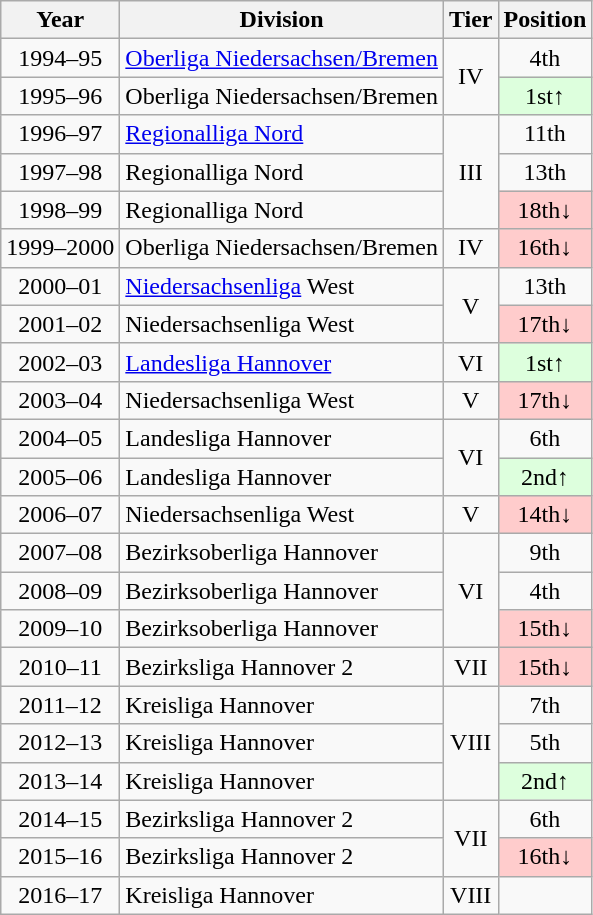<table class="wikitable">
<tr>
<th>Year</th>
<th>Division</th>
<th>Tier</th>
<th>Position</th>
</tr>
<tr align="center">
<td>1994–95</td>
<td align="left"><a href='#'>Oberliga Niedersachsen/Bremen</a></td>
<td rowspan=2>IV</td>
<td>4th</td>
</tr>
<tr align="center">
<td>1995–96</td>
<td align="left">Oberliga Niedersachsen/Bremen</td>
<td style="background:#ddffdd">1st↑</td>
</tr>
<tr align="center">
<td>1996–97</td>
<td align="left"><a href='#'>Regionalliga Nord</a></td>
<td rowspan=3>III</td>
<td>11th</td>
</tr>
<tr align="center">
<td>1997–98</td>
<td align="left">Regionalliga Nord</td>
<td>13th</td>
</tr>
<tr align="center">
<td>1998–99</td>
<td align="left">Regionalliga Nord</td>
<td style="background:#ffcccc">18th↓</td>
</tr>
<tr align="center">
<td>1999–2000</td>
<td align="left">Oberliga Niedersachsen/Bremen</td>
<td>IV</td>
<td style="background:#ffcccc">16th↓</td>
</tr>
<tr align="center">
<td>2000–01</td>
<td align="left"><a href='#'>Niedersachsenliga</a> West</td>
<td rowspan=2>V</td>
<td>13th</td>
</tr>
<tr align="center">
<td>2001–02</td>
<td align="left">Niedersachsenliga West</td>
<td style="background:#ffcccc">17th↓</td>
</tr>
<tr align="center">
<td>2002–03</td>
<td align="left"><a href='#'>Landesliga Hannover</a></td>
<td>VI</td>
<td style="background:#ddffdd">1st↑</td>
</tr>
<tr align="center">
<td>2003–04</td>
<td align="left">Niedersachsenliga West</td>
<td>V</td>
<td style="background:#ffcccc">17th↓</td>
</tr>
<tr align="center">
<td>2004–05</td>
<td align="left">Landesliga Hannover</td>
<td rowspan=2>VI</td>
<td>6th</td>
</tr>
<tr align="center">
<td>2005–06</td>
<td align="left">Landesliga Hannover</td>
<td style="background:#ddffdd">2nd↑</td>
</tr>
<tr align="center">
<td>2006–07</td>
<td align="left">Niedersachsenliga West</td>
<td>V</td>
<td style="background:#ffcccc">14th↓</td>
</tr>
<tr align="center">
<td>2007–08</td>
<td align="left">Bezirksoberliga Hannover</td>
<td rowspan=3>VI</td>
<td>9th</td>
</tr>
<tr align="center">
<td>2008–09</td>
<td align="left">Bezirksoberliga Hannover</td>
<td>4th</td>
</tr>
<tr align="center">
<td>2009–10</td>
<td align="left">Bezirksoberliga Hannover</td>
<td style="background:#ffcccc">15th↓</td>
</tr>
<tr align="center">
<td>2010–11</td>
<td align="left">Bezirksliga Hannover 2</td>
<td>VII</td>
<td style="background:#ffcccc">15th↓</td>
</tr>
<tr align="center">
<td>2011–12</td>
<td align="left">Kreisliga Hannover</td>
<td rowspan=3>VIII</td>
<td>7th</td>
</tr>
<tr align="center">
<td>2012–13</td>
<td align="left">Kreisliga Hannover</td>
<td>5th</td>
</tr>
<tr align="center">
<td>2013–14</td>
<td align="left">Kreisliga Hannover</td>
<td style="background:#ddffdd">2nd↑</td>
</tr>
<tr align="center">
<td>2014–15</td>
<td align="left">Bezirksliga Hannover 2</td>
<td rowspan=2>VII</td>
<td>6th</td>
</tr>
<tr align="center">
<td>2015–16</td>
<td align="left">Bezirksliga Hannover 2</td>
<td style="background:#ffcccc">16th↓</td>
</tr>
<tr align="center">
<td>2016–17</td>
<td align="left">Kreisliga Hannover</td>
<td>VIII</td>
<td></td>
</tr>
</table>
